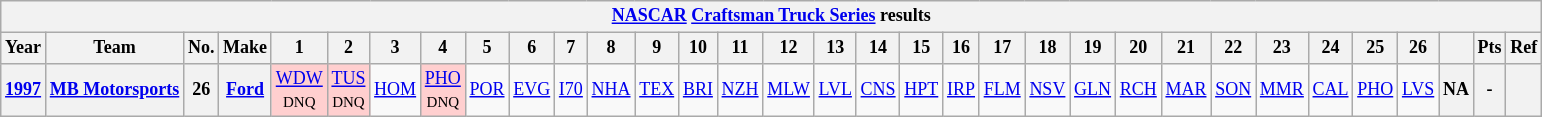<table class="wikitable" style="text-align:center; font-size:75%">
<tr>
<th colspan=45><a href='#'>NASCAR</a> <a href='#'>Craftsman Truck Series</a> results</th>
</tr>
<tr>
<th>Year</th>
<th>Team</th>
<th>No.</th>
<th>Make</th>
<th>1</th>
<th>2</th>
<th>3</th>
<th>4</th>
<th>5</th>
<th>6</th>
<th>7</th>
<th>8</th>
<th>9</th>
<th>10</th>
<th>11</th>
<th>12</th>
<th>13</th>
<th>14</th>
<th>15</th>
<th>16</th>
<th>17</th>
<th>18</th>
<th>19</th>
<th>20</th>
<th>21</th>
<th>22</th>
<th>23</th>
<th>24</th>
<th>25</th>
<th>26</th>
<th></th>
<th>Pts</th>
<th>Ref</th>
</tr>
<tr>
<th><a href='#'>1997</a></th>
<th><a href='#'>MB Motorsports</a></th>
<th>26</th>
<th><a href='#'>Ford</a></th>
<td style="background:#FFCFCF;"><a href='#'>WDW</a><br><small>DNQ</small></td>
<td style="background:#FFCFCF;"><a href='#'>TUS</a><br><small>DNQ</small></td>
<td><a href='#'>HOM</a></td>
<td style="background:#FFCFCF;"><a href='#'>PHO</a><br><small>DNQ</small></td>
<td><a href='#'>POR</a></td>
<td><a href='#'>EVG</a></td>
<td><a href='#'>I70</a></td>
<td><a href='#'>NHA</a></td>
<td><a href='#'>TEX</a></td>
<td><a href='#'>BRI</a></td>
<td><a href='#'>NZH</a></td>
<td><a href='#'>MLW</a></td>
<td><a href='#'>LVL</a></td>
<td><a href='#'>CNS</a></td>
<td><a href='#'>HPT</a></td>
<td><a href='#'>IRP</a></td>
<td><a href='#'>FLM</a></td>
<td><a href='#'>NSV</a></td>
<td><a href='#'>GLN</a></td>
<td><a href='#'>RCH</a></td>
<td><a href='#'>MAR</a></td>
<td><a href='#'>SON</a></td>
<td><a href='#'>MMR</a></td>
<td><a href='#'>CAL</a></td>
<td><a href='#'>PHO</a></td>
<td><a href='#'>LVS</a></td>
<th>NA</th>
<th>-</th>
<th></th>
</tr>
</table>
